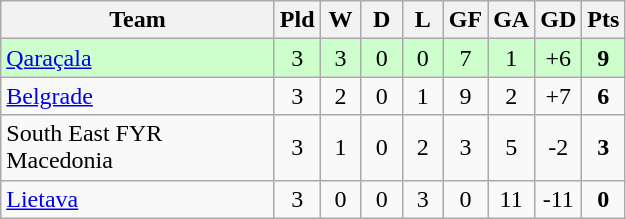<table class="wikitable" style="text-align:center;">
<tr>
<th width=175>Team</th>
<th width=20 abbr="Played">Pld</th>
<th width=20 abbr="Won">W</th>
<th width=20 abbr="Drawn">D</th>
<th width=20 abbr="Lost">L</th>
<th width=20 abbr="Goals for">GF</th>
<th width=20 abbr="Goals against">GA</th>
<th width=20 abbr="Goal difference">GD</th>
<th width=20 abbr="Points">Pts</th>
</tr>
<tr bgcolor="#ccffcc">
<td align=left> <a href='#'>Qaraçala</a></td>
<td>3</td>
<td>3</td>
<td>0</td>
<td>0</td>
<td>7</td>
<td>1</td>
<td>+6</td>
<td><strong>9</strong></td>
</tr>
<tr>
<td align=left> <a href='#'>Belgrade</a></td>
<td>3</td>
<td>2</td>
<td>0</td>
<td>1</td>
<td>9</td>
<td>2</td>
<td>+7</td>
<td><strong>6</strong></td>
</tr>
<tr>
<td align=left> South East FYR Macedonia</td>
<td>3</td>
<td>1</td>
<td>0</td>
<td>2</td>
<td>3</td>
<td>5</td>
<td>-2</td>
<td><strong>3</strong></td>
</tr>
<tr>
<td align=left> <a href='#'>Lietava</a></td>
<td>3</td>
<td>0</td>
<td>0</td>
<td>3</td>
<td>0</td>
<td>11</td>
<td>-11</td>
<td><strong>0</strong></td>
</tr>
</table>
